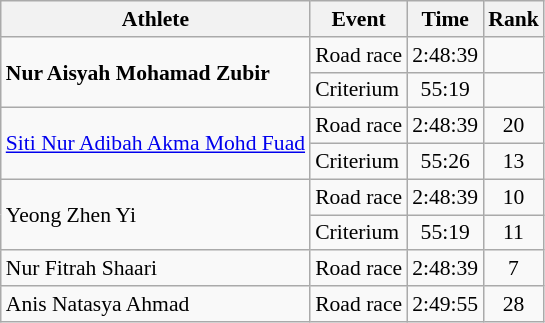<table class=wikitable style="font-size:90%; text-align:center">
<tr>
<th>Athlete</th>
<th>Event</th>
<th>Time</th>
<th>Rank</th>
</tr>
<tr>
<td rowspan=2 align=left><strong>Nur Aisyah Mohamad Zubir</strong></td>
<td align=left>Road race</td>
<td>2:48:39</td>
<td></td>
</tr>
<tr>
<td align=left>Criterium</td>
<td>55:19</td>
<td></td>
</tr>
<tr>
<td rowspan=2 align=left><a href='#'>Siti Nur Adibah Akma Mohd Fuad</a></td>
<td align=left>Road race</td>
<td>2:48:39</td>
<td>20</td>
</tr>
<tr>
<td align=left>Criterium</td>
<td>55:26</td>
<td>13</td>
</tr>
<tr>
<td rowspan=2 align=left>Yeong Zhen Yi</td>
<td align=left>Road race</td>
<td>2:48:39</td>
<td>10</td>
</tr>
<tr>
<td align=left>Criterium</td>
<td>55:19</td>
<td>11</td>
</tr>
<tr>
<td align=left>Nur Fitrah Shaari</td>
<td align=left>Road race</td>
<td>2:48:39</td>
<td>7</td>
</tr>
<tr>
<td align=left>Anis Natasya Ahmad</td>
<td align=left>Road race</td>
<td>2:49:55</td>
<td>28</td>
</tr>
</table>
